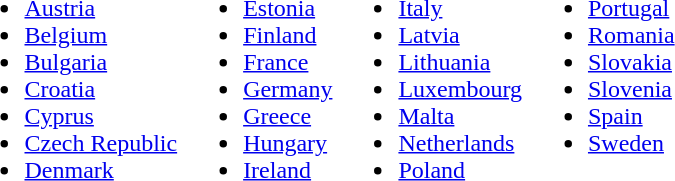<table>
<tr>
<td valign=top><br><ul><li> <a href='#'>Austria</a></li><li> <a href='#'>Belgium</a></li><li> <a href='#'>Bulgaria</a></li><li> <a href='#'>Croatia</a></li><li> <a href='#'>Cyprus</a></li><li> <a href='#'>Czech Republic</a></li><li> <a href='#'>Denmark</a></li></ul></td>
<td valign=top><br><ul><li> <a href='#'>Estonia</a></li><li> <a href='#'>Finland</a></li><li> <a href='#'>France</a></li><li> <a href='#'>Germany</a></li><li> <a href='#'>Greece</a></li><li> <a href='#'>Hungary</a></li><li> <a href='#'>Ireland</a></li></ul></td>
<td valign=top><br><ul><li> <a href='#'>Italy</a></li><li> <a href='#'>Latvia</a></li><li> <a href='#'>Lithuania</a></li><li> <a href='#'>Luxembourg</a></li><li> <a href='#'>Malta</a></li><li> <a href='#'>Netherlands</a></li><li> <a href='#'>Poland</a></li></ul></td>
<td valign=top><br><ul><li> <a href='#'>Portugal</a></li><li> <a href='#'>Romania</a></li><li> <a href='#'>Slovakia</a></li><li> <a href='#'>Slovenia</a></li><li> <a href='#'>Spain</a></li><li> <a href='#'>Sweden</a></li></ul></td>
</tr>
</table>
